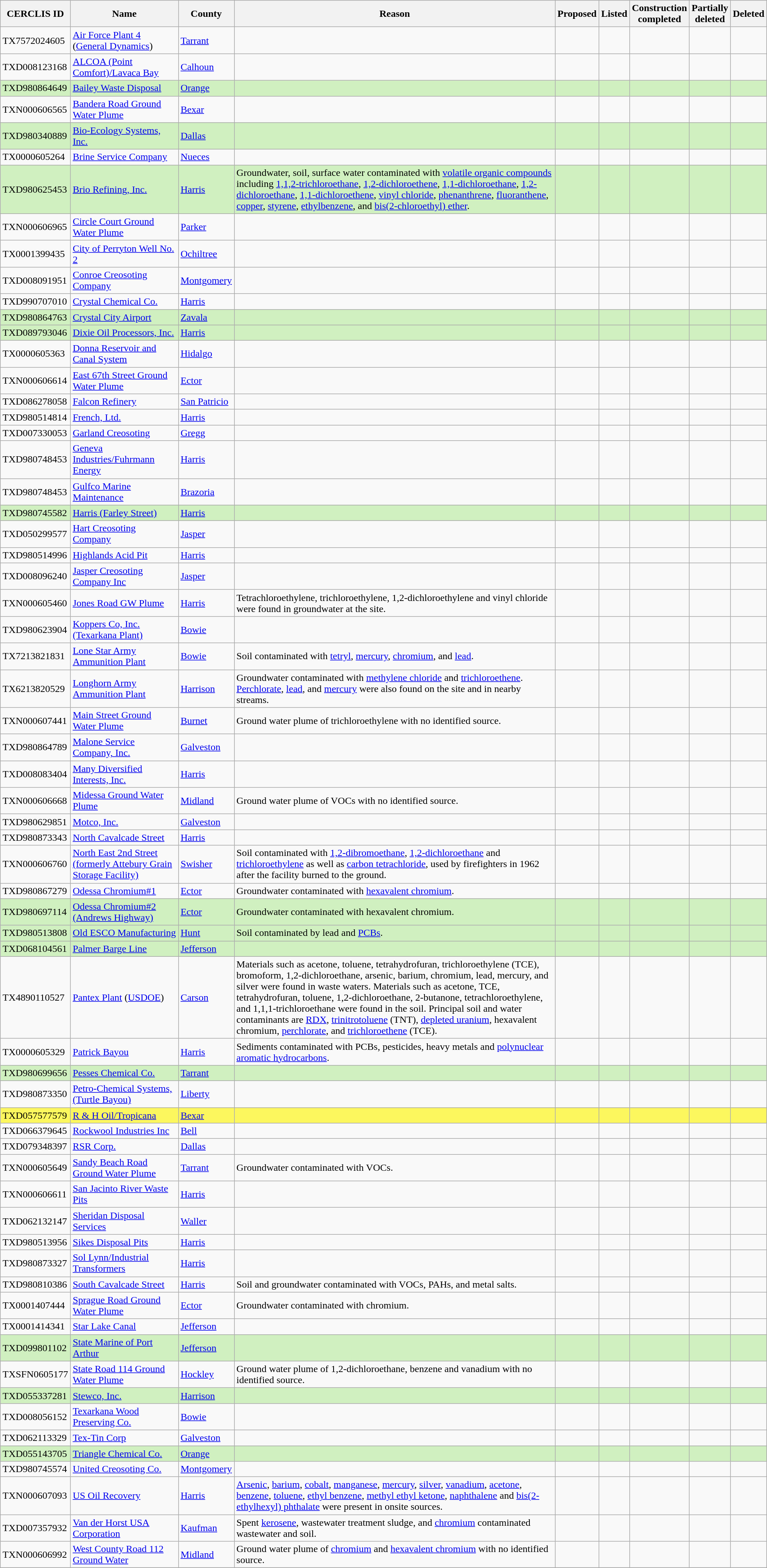<table class="wikitable sortable">
<tr>
<th>CERCLIS ID</th>
<th>Name</th>
<th>County</th>
<th>Reason</th>
<th>Proposed</th>
<th>Listed</th>
<th>Construction<br>completed</th>
<th>Partially<br>deleted</th>
<th>Deleted</th>
</tr>
<tr>
<td>TX7572024605</td>
<td><a href='#'>Air Force Plant 4</a> (<a href='#'>General Dynamics</a>)</td>
<td><a href='#'>Tarrant</a></td>
<td></td>
<td></td>
<td></td>
<td></td>
<td></td>
<td></td>
</tr>
<tr>
<td>TXD008123168</td>
<td><a href='#'>ALCOA (Point Comfort)/Lavaca Bay</a></td>
<td><a href='#'>Calhoun</a></td>
<td></td>
<td></td>
<td></td>
<td></td>
<td></td>
<td></td>
</tr>
<tr style="background:#d0f0c0">
<td>TXD980864649</td>
<td><a href='#'>Bailey Waste Disposal</a></td>
<td><a href='#'>Orange</a></td>
<td></td>
<td></td>
<td></td>
<td></td>
<td></td>
<td></td>
</tr>
<tr>
<td>TXN000606565</td>
<td><a href='#'>Bandera Road Ground Water Plume</a></td>
<td><a href='#'>Bexar</a></td>
<td></td>
<td></td>
<td></td>
<td></td>
<td></td>
<td></td>
</tr>
<tr style="background:#d0f0c0">
<td>TXD980340889</td>
<td><a href='#'>Bio-Ecology Systems, Inc.</a></td>
<td><a href='#'>Dallas</a></td>
<td></td>
<td></td>
<td></td>
<td></td>
<td></td>
<td></td>
</tr>
<tr>
<td>TX0000605264</td>
<td><a href='#'>Brine Service Company</a></td>
<td><a href='#'>Nueces</a></td>
<td></td>
<td></td>
<td></td>
<td></td>
<td></td>
<td></td>
</tr>
<tr style="background:#d0f0c0">
<td>TXD980625453</td>
<td><a href='#'>Brio Refining, Inc.</a></td>
<td><a href='#'>Harris</a></td>
<td>Groundwater, soil, surface water contaminated with <a href='#'>volatile organic compounds</a> including <a href='#'>1,1,2-trichloroethane</a>, <a href='#'>1,2-dichloroethene</a>, <a href='#'>1,1-dichloroethane</a>, <a href='#'>1,2-dichloroethane</a>, <a href='#'>1,1-dichloroethene</a>, <a href='#'>vinyl chloride</a>, <a href='#'>phenanthrene</a>, <a href='#'>fluoranthene</a>, <a href='#'>copper</a>, <a href='#'>styrene</a>, <a href='#'>ethylbenzene</a>, and <a href='#'>bis(2-chloroethyl) ether</a>.</td>
<td></td>
<td></td>
<td></td>
<td></td>
<td></td>
</tr>
<tr>
<td>TXN000606965</td>
<td><a href='#'>Circle Court Ground Water Plume</a></td>
<td><a href='#'>Parker</a></td>
<td></td>
<td></td>
<td></td>
<td></td>
<td></td>
<td></td>
</tr>
<tr>
<td>TX0001399435</td>
<td><a href='#'>City of Perryton Well No. 2</a></td>
<td><a href='#'>Ochiltree</a></td>
<td></td>
<td></td>
<td></td>
<td></td>
<td></td>
<td></td>
</tr>
<tr>
<td>TXD008091951</td>
<td><a href='#'>Conroe Creosoting Company</a></td>
<td><a href='#'>Montgomery</a></td>
<td></td>
<td></td>
<td></td>
<td></td>
<td></td>
<td></td>
</tr>
<tr>
<td>TXD990707010</td>
<td><a href='#'>Crystal Chemical Co.</a></td>
<td><a href='#'>Harris</a></td>
<td></td>
<td></td>
<td></td>
<td></td>
<td></td>
<td></td>
</tr>
<tr style="background:#d0f0c0">
<td>TXD980864763</td>
<td><a href='#'>Crystal City Airport</a></td>
<td><a href='#'>Zavala</a></td>
<td></td>
<td></td>
<td></td>
<td></td>
<td></td>
<td></td>
</tr>
<tr style="background:#d0f0c0">
<td>TXD089793046</td>
<td><a href='#'>Dixie Oil Processors, Inc.</a></td>
<td><a href='#'>Harris</a></td>
<td></td>
<td></td>
<td></td>
<td></td>
<td></td>
<td></td>
</tr>
<tr>
<td>TX0000605363</td>
<td><a href='#'>Donna Reservoir and Canal System</a></td>
<td><a href='#'>Hidalgo</a></td>
<td></td>
<td></td>
<td></td>
<td></td>
<td></td>
<td></td>
</tr>
<tr>
<td>TXN000606614</td>
<td><a href='#'>East 67th Street Ground Water Plume</a></td>
<td><a href='#'>Ector</a></td>
<td></td>
<td></td>
<td></td>
<td></td>
<td></td>
<td></td>
</tr>
<tr>
<td>TXD086278058</td>
<td><a href='#'>Falcon Refinery</a></td>
<td><a href='#'>San Patricio</a></td>
<td></td>
<td></td>
<td></td>
<td></td>
<td></td>
<td></td>
</tr>
<tr>
<td>TXD980514814</td>
<td><a href='#'>French, Ltd.</a></td>
<td><a href='#'>Harris</a></td>
<td></td>
<td></td>
<td></td>
<td></td>
<td></td>
<td></td>
</tr>
<tr>
<td>TXD007330053</td>
<td><a href='#'>Garland Creosoting</a></td>
<td><a href='#'>Gregg</a></td>
<td></td>
<td></td>
<td></td>
<td></td>
<td></td>
<td></td>
</tr>
<tr>
<td>TXD980748453</td>
<td><a href='#'>Geneva Industries/Fuhrmann Energy</a></td>
<td><a href='#'>Harris</a></td>
<td></td>
<td></td>
<td></td>
<td></td>
<td></td>
<td></td>
</tr>
<tr>
<td>TXD980748453</td>
<td><a href='#'>Gulfco Marine Maintenance</a></td>
<td><a href='#'>Brazoria</a></td>
<td></td>
<td></td>
<td></td>
<td></td>
<td></td>
<td></td>
</tr>
<tr style="background:#d0f0c0">
<td>TXD980745582</td>
<td><a href='#'>Harris (Farley Street)</a></td>
<td><a href='#'>Harris</a></td>
<td></td>
<td></td>
<td></td>
<td></td>
<td></td>
<td></td>
</tr>
<tr>
<td>TXD050299577</td>
<td><a href='#'>Hart Creosoting Company</a></td>
<td><a href='#'>Jasper</a></td>
<td></td>
<td></td>
<td></td>
<td></td>
<td></td>
<td></td>
</tr>
<tr>
<td>TXD980514996</td>
<td><a href='#'>Highlands Acid Pit</a></td>
<td><a href='#'>Harris</a></td>
<td></td>
<td></td>
<td></td>
<td></td>
<td></td>
<td></td>
</tr>
<tr>
<td>TXD008096240</td>
<td><a href='#'>Jasper Creosoting Company Inc</a></td>
<td><a href='#'>Jasper</a></td>
<td></td>
<td></td>
<td></td>
<td></td>
<td></td>
<td></td>
</tr>
<tr>
<td>TXN000605460</td>
<td><a href='#'>Jones Road GW Plume</a></td>
<td><a href='#'>Harris</a></td>
<td>Tetrachloroethylene, trichloroethylene, 1,2-dichloroethylene and vinyl chloride were found in groundwater at the site.</td>
<td></td>
<td></td>
<td></td>
<td></td>
<td></td>
</tr>
<tr>
<td>TXD980623904</td>
<td><a href='#'>Koppers Co, Inc. (Texarkana Plant)</a></td>
<td><a href='#'>Bowie</a></td>
<td></td>
<td></td>
<td></td>
<td></td>
<td></td>
<td></td>
</tr>
<tr>
<td>TX7213821831</td>
<td><a href='#'>Lone Star Army Ammunition Plant</a></td>
<td><a href='#'>Bowie</a></td>
<td>Soil contaminated with <a href='#'>tetryl</a>, <a href='#'>mercury</a>, <a href='#'>chromium</a>, and <a href='#'>lead</a>.</td>
<td></td>
<td></td>
<td></td>
<td></td>
<td></td>
</tr>
<tr>
<td>TX6213820529</td>
<td><a href='#'>Longhorn Army Ammunition Plant</a></td>
<td><a href='#'>Harrison</a></td>
<td>Groundwater contaminated with <a href='#'>methylene chloride</a> and <a href='#'>trichloroethene</a>.  <a href='#'>Perchlorate</a>, <a href='#'>lead</a>, and <a href='#'>mercury</a> were also found on the site and in nearby streams.</td>
<td></td>
<td></td>
<td></td>
<td></td>
<td></td>
</tr>
<tr>
<td>TXN000607441</td>
<td><a href='#'>Main Street Ground Water Plume</a></td>
<td><a href='#'>Burnet</a></td>
<td>Ground water plume of trichloroethylene with no identified source.</td>
<td></td>
<td></td>
<td></td>
<td></td>
<td></td>
</tr>
<tr>
<td>TXD980864789</td>
<td><a href='#'>Malone Service Company, Inc.</a></td>
<td><a href='#'>Galveston</a></td>
<td></td>
<td></td>
<td></td>
<td></td>
<td></td>
<td></td>
</tr>
<tr>
<td>TXD008083404</td>
<td><a href='#'>Many Diversified Interests, Inc.</a></td>
<td><a href='#'>Harris</a></td>
<td></td>
<td></td>
<td></td>
<td></td>
<td></td>
<td></td>
</tr>
<tr>
<td>TXN000606668</td>
<td><a href='#'>Midessa Ground Water Plume</a></td>
<td><a href='#'>Midland</a></td>
<td>Ground water plume of VOCs with no identified source.</td>
<td></td>
<td></td>
<td></td>
<td></td>
<td></td>
</tr>
<tr>
<td>TXD980629851</td>
<td><a href='#'>Motco, Inc.</a></td>
<td><a href='#'>Galveston</a></td>
<td></td>
<td></td>
<td></td>
<td></td>
<td></td>
<td></td>
</tr>
<tr>
<td>TXD980873343</td>
<td><a href='#'>North Cavalcade Street</a></td>
<td><a href='#'>Harris</a></td>
<td></td>
<td></td>
<td></td>
<td></td>
<td></td>
<td></td>
</tr>
<tr>
<td>TXN000606760</td>
<td><a href='#'>North East 2nd Street (formerly Attebury Grain Storage Facility)</a></td>
<td><a href='#'>Swisher</a></td>
<td>Soil contaminated with <a href='#'>1,2-dibromoethane</a>, <a href='#'>1,2-dichloroethane</a> and <a href='#'>trichloroethylene</a> as well as <a href='#'>carbon tetrachloride</a>, used by firefighters in 1962 after the facility burned to the ground.</td>
<td></td>
<td></td>
<td></td>
<td></td>
<td></td>
</tr>
<tr>
<td>TXD980867279</td>
<td><a href='#'>Odessa Chromium#1</a></td>
<td><a href='#'>Ector</a></td>
<td>Groundwater contaminated with <a href='#'>hexavalent chromium</a>.</td>
<td></td>
<td></td>
<td></td>
<td></td>
<td></td>
</tr>
<tr style="background:#d0f0c0">
<td>TXD980697114</td>
<td><a href='#'>Odessa Chromium#2 (Andrews Highway)</a></td>
<td><a href='#'>Ector</a></td>
<td>Groundwater contaminated with hexavalent chromium.</td>
<td></td>
<td></td>
<td></td>
<td></td>
<td></td>
</tr>
<tr style="background:#d0f0c0">
<td>TXD980513808</td>
<td><a href='#'>Old ESCO Manufacturing</a></td>
<td><a href='#'>Hunt</a></td>
<td>Soil contaminated by lead and <a href='#'>PCBs</a>.</td>
<td></td>
<td></td>
<td></td>
<td></td>
<td></td>
</tr>
<tr style="background:#d0f0c0">
<td>TXD068104561</td>
<td><a href='#'>Palmer Barge Line</a></td>
<td><a href='#'>Jefferson</a></td>
<td></td>
<td></td>
<td></td>
<td></td>
<td></td>
<td></td>
</tr>
<tr>
<td>TX4890110527</td>
<td><a href='#'>Pantex Plant</a> (<a href='#'>USDOE</a>)</td>
<td><a href='#'>Carson</a></td>
<td>Materials such as acetone, toluene, tetrahydrofuran, trichloroethylene (TCE), bromoform, 1,2-dichloroethane, arsenic, barium, chromium, lead, mercury, and silver were found in waste waters.  Materials such as acetone, TCE, tetrahydrofuran, toluene, 1,2-dichloroethane, 2-butanone, tetrachloroethylene, and 1,1,1-trichloroethane were found in the soil.  Principal soil and water contaminants are <a href='#'>RDX</a>, <a href='#'>trinitrotoluene</a> (TNT), <a href='#'>depleted uranium</a>, hexavalent chromium, <a href='#'>perchlorate</a>, and <a href='#'>trichloroethene</a> (TCE).</td>
<td></td>
<td></td>
<td></td>
<td></td>
<td></td>
</tr>
<tr>
<td>TX0000605329</td>
<td><a href='#'>Patrick Bayou</a></td>
<td><a href='#'>Harris</a></td>
<td>Sediments contaminated with PCBs, pesticides, heavy metals and <a href='#'>polynuclear aromatic hydrocarbons</a>.</td>
<td></td>
<td></td>
<td></td>
<td></td>
<td></td>
</tr>
<tr style="background:#d0f0c0">
<td>TXD980699656</td>
<td><a href='#'>Pesses Chemical Co.</a></td>
<td><a href='#'>Tarrant</a></td>
<td></td>
<td></td>
<td></td>
<td></td>
<td></td>
<td></td>
</tr>
<tr>
<td>TXD980873350</td>
<td><a href='#'>Petro-Chemical Systems, (Turtle Bayou)</a></td>
<td><a href='#'>Liberty</a></td>
<td></td>
<td></td>
<td></td>
<td></td>
<td></td>
<td></td>
</tr>
<tr style="background:#fcf75e">
<td>TXD057577579</td>
<td><a href='#'>R & H Oil/Tropicana</a></td>
<td><a href='#'>Bexar</a></td>
<td></td>
<td></td>
<td></td>
<td></td>
<td></td>
<td></td>
</tr>
<tr>
<td>TXD066379645</td>
<td><a href='#'>Rockwool Industries Inc</a></td>
<td><a href='#'>Bell</a></td>
<td></td>
<td></td>
<td></td>
<td></td>
<td></td>
<td></td>
</tr>
<tr>
<td>TXD079348397</td>
<td><a href='#'>RSR Corp.</a></td>
<td><a href='#'>Dallas</a></td>
<td></td>
<td></td>
<td></td>
<td></td>
<td></td>
<td></td>
</tr>
<tr>
<td>TXN000605649</td>
<td><a href='#'>Sandy Beach Road Ground Water Plume</a></td>
<td><a href='#'>Tarrant</a></td>
<td>Groundwater contaminated with VOCs.</td>
<td></td>
<td></td>
<td></td>
<td></td>
<td></td>
</tr>
<tr>
<td>TXN000606611</td>
<td><a href='#'>San Jacinto River Waste Pits</a></td>
<td><a href='#'>Harris</a></td>
<td></td>
<td></td>
<td></td>
<td></td>
<td></td>
<td></td>
</tr>
<tr>
<td>TXD062132147</td>
<td><a href='#'>Sheridan Disposal Services</a></td>
<td><a href='#'>Waller</a></td>
<td></td>
<td></td>
<td></td>
<td></td>
<td></td>
<td></td>
</tr>
<tr>
<td>TXD980513956</td>
<td><a href='#'>Sikes Disposal Pits</a></td>
<td><a href='#'>Harris</a></td>
<td></td>
<td></td>
<td></td>
<td></td>
<td></td>
<td></td>
</tr>
<tr>
<td>TXD980873327</td>
<td><a href='#'>Sol Lynn/Industrial Transformers</a></td>
<td><a href='#'>Harris</a></td>
<td></td>
<td></td>
<td></td>
<td></td>
<td></td>
<td></td>
</tr>
<tr>
<td>TXD980810386</td>
<td><a href='#'>South Cavalcade Street</a></td>
<td><a href='#'>Harris</a></td>
<td>Soil and groundwater contaminated with VOCs, PAHs, and metal salts.</td>
<td></td>
<td></td>
<td></td>
<td></td>
<td></td>
</tr>
<tr>
<td>TX0001407444</td>
<td><a href='#'>Sprague Road Ground Water Plume</a></td>
<td><a href='#'>Ector</a></td>
<td>Groundwater contaminated with chromium.</td>
<td></td>
<td></td>
<td></td>
<td></td>
<td></td>
</tr>
<tr>
<td>TX0001414341</td>
<td><a href='#'>Star Lake Canal</a></td>
<td><a href='#'>Jefferson</a></td>
<td></td>
<td></td>
<td></td>
<td></td>
<td></td>
<td></td>
</tr>
<tr style="background:#d0f0c0">
<td>TXD099801102</td>
<td><a href='#'>State Marine of Port Arthur</a></td>
<td><a href='#'>Jefferson</a></td>
<td></td>
<td></td>
<td></td>
<td></td>
<td></td>
<td></td>
</tr>
<tr>
<td>TXSFN0605177</td>
<td><a href='#'>State Road 114 Ground Water Plume</a></td>
<td><a href='#'>Hockley</a></td>
<td>Ground water plume of 1,2-dichloroethane, benzene and vanadium with no identified source.</td>
<td></td>
<td></td>
<td></td>
<td></td>
<td></td>
</tr>
<tr style="background:#d0f0c0">
<td>TXD055337281</td>
<td><a href='#'>Stewco, Inc.</a></td>
<td><a href='#'>Harrison</a></td>
<td></td>
<td></td>
<td></td>
<td></td>
<td></td>
<td></td>
</tr>
<tr>
<td>TXD008056152</td>
<td><a href='#'>Texarkana Wood Preserving Co.</a></td>
<td><a href='#'>Bowie</a></td>
<td></td>
<td></td>
<td></td>
<td></td>
<td></td>
<td></td>
</tr>
<tr>
<td>TXD062113329</td>
<td><a href='#'>Tex-Tin Corp</a></td>
<td><a href='#'>Galveston</a></td>
<td></td>
<td></td>
<td></td>
<td></td>
<td></td>
<td></td>
</tr>
<tr style="background:#d0f0c0">
<td>TXD055143705</td>
<td><a href='#'>Triangle Chemical Co.</a></td>
<td><a href='#'>Orange</a></td>
<td></td>
<td></td>
<td></td>
<td></td>
<td></td>
<td></td>
</tr>
<tr>
<td>TXD980745574</td>
<td><a href='#'>United Creosoting Co.</a></td>
<td><a href='#'>Montgomery</a></td>
<td></td>
<td></td>
<td></td>
<td></td>
<td></td>
<td></td>
</tr>
<tr>
<td>TXN000607093</td>
<td><a href='#'>US Oil Recovery</a></td>
<td><a href='#'>Harris</a></td>
<td><a href='#'>Arsenic</a>, <a href='#'>barium</a>, <a href='#'>cobalt</a>, <a href='#'>manganese</a>, <a href='#'>mercury</a>, <a href='#'>silver</a>, <a href='#'>vanadium</a>, <a href='#'>acetone</a>, <a href='#'>benzene</a>, <a href='#'>toluene</a>, <a href='#'>ethyl benzene</a>, <a href='#'>methyl ethyl ketone</a>, <a href='#'>naphthalene</a> and <a href='#'>bis(2-ethylhexyl) phthalate</a> were present in onsite sources.</td>
<td></td>
<td></td>
<td></td>
<td></td>
<td></td>
</tr>
<tr>
<td>TXD007357932</td>
<td><a href='#'>Van der Horst USA Corporation</a></td>
<td><a href='#'>Kaufman</a></td>
<td>Spent <a href='#'>kerosene</a>, wastewater treatment sludge, and <a href='#'>chromium</a> contaminated wastewater and soil.</td>
<td></td>
<td></td>
<td></td>
<td></td>
<td></td>
</tr>
<tr>
<td>TXN000606992</td>
<td><a href='#'>West County Road 112 Ground Water</a></td>
<td><a href='#'>Midland</a></td>
<td>Ground water plume of <a href='#'>chromium</a> and <a href='#'>hexavalent chromium</a> with no identified source.</td>
<td></td>
<td></td>
<td></td>
<td></td>
<td></td>
</tr>
<tr>
</tr>
</table>
